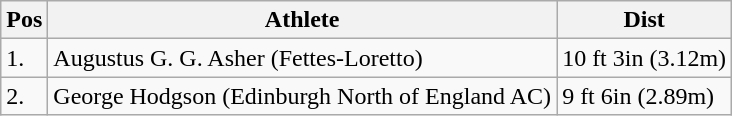<table class="wikitable">
<tr>
<th>Pos</th>
<th>Athlete</th>
<th>Dist</th>
</tr>
<tr>
<td>1.</td>
<td>Augustus G. G. Asher (Fettes-Loretto)</td>
<td>10 ft 3in (3.12m)</td>
</tr>
<tr>
<td>2.</td>
<td>George Hodgson (Edinburgh North of England AC)</td>
<td>9 ft 6in (2.89m)</td>
</tr>
</table>
